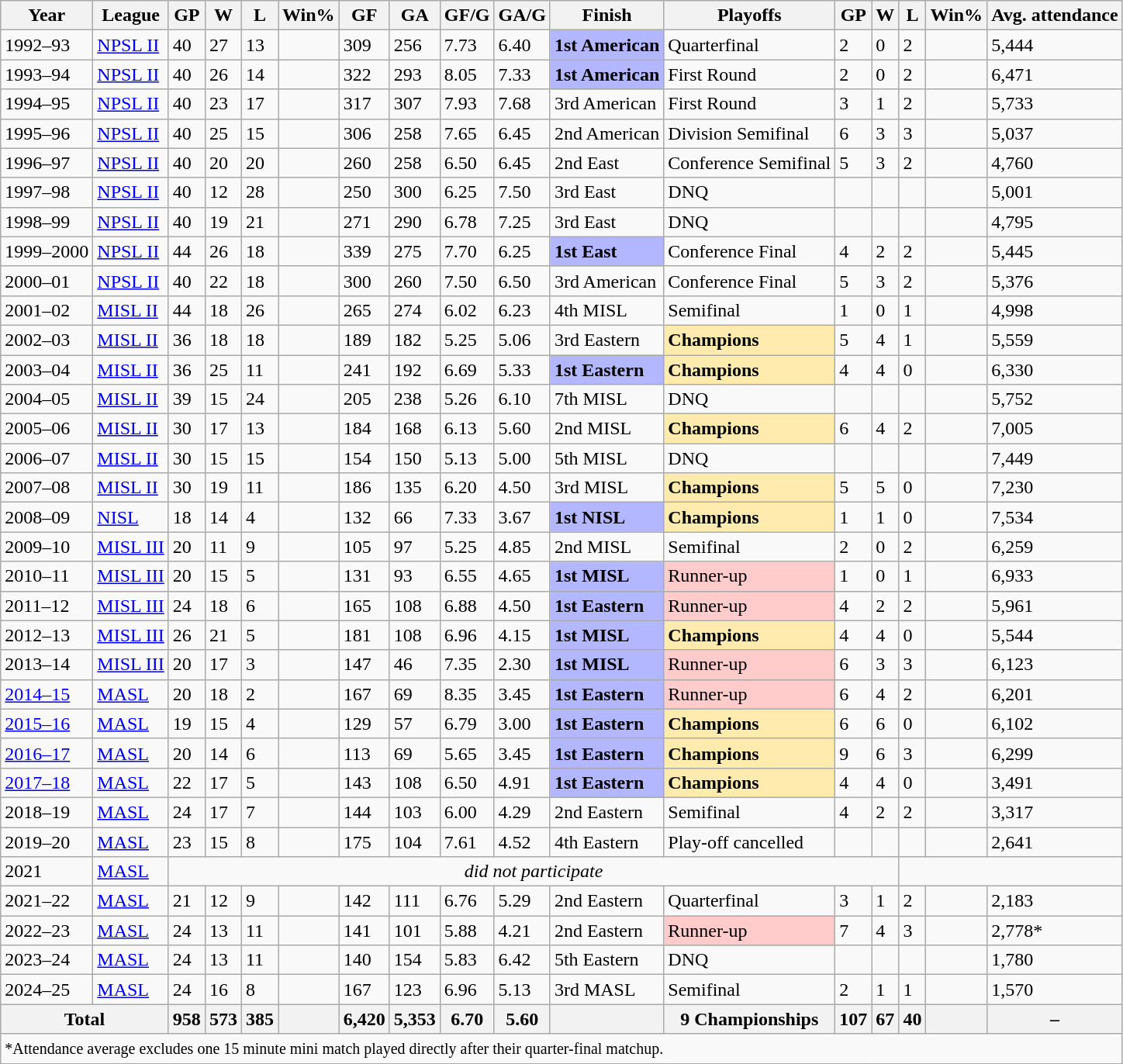<table class="wikitable">
<tr>
<th>Year</th>
<th>League</th>
<th>GP</th>
<th>W</th>
<th>L</th>
<th>Win%</th>
<th>GF</th>
<th>GA</th>
<th>GF/G</th>
<th>GA/G</th>
<th>Finish</th>
<th>Playoffs</th>
<th>GP</th>
<th>W</th>
<th>L</th>
<th>Win%</th>
<th>Avg. attendance </th>
</tr>
<tr>
<td>1992–93</td>
<td><a href='#'>NPSL II</a></td>
<td>40</td>
<td>27</td>
<td>13</td>
<td></td>
<td>309</td>
<td>256</td>
<td>7.73</td>
<td>6.40</td>
<td bgcolor="#B3B7FF"><strong>1st American</strong></td>
<td>Quarterfinal</td>
<td>2</td>
<td>0</td>
<td>2</td>
<td></td>
<td>5,444</td>
</tr>
<tr>
<td>1993–94</td>
<td><a href='#'>NPSL II</a></td>
<td>40</td>
<td>26</td>
<td>14</td>
<td></td>
<td>322</td>
<td>293</td>
<td>8.05</td>
<td>7.33</td>
<td bgcolor="#B3B7FF"><strong>1st American</strong></td>
<td>First Round</td>
<td>2</td>
<td>0</td>
<td>2</td>
<td></td>
<td>6,471</td>
</tr>
<tr>
<td>1994–95</td>
<td><a href='#'>NPSL II</a></td>
<td>40</td>
<td>23</td>
<td>17</td>
<td></td>
<td>317</td>
<td>307</td>
<td>7.93</td>
<td>7.68</td>
<td>3rd American</td>
<td>First Round</td>
<td>3</td>
<td>1</td>
<td>2</td>
<td></td>
<td>5,733</td>
</tr>
<tr>
<td>1995–96</td>
<td><a href='#'>NPSL II</a></td>
<td>40</td>
<td>25</td>
<td>15</td>
<td></td>
<td>306</td>
<td>258</td>
<td>7.65</td>
<td>6.45</td>
<td>2nd American</td>
<td>Division Semifinal</td>
<td>6</td>
<td>3</td>
<td>3</td>
<td></td>
<td>5,037</td>
</tr>
<tr>
<td>1996–97</td>
<td><a href='#'>NPSL II</a></td>
<td>40</td>
<td>20</td>
<td>20</td>
<td></td>
<td>260</td>
<td>258</td>
<td>6.50</td>
<td>6.45</td>
<td>2nd East</td>
<td>Conference Semifinal</td>
<td>5</td>
<td>3</td>
<td>2</td>
<td></td>
<td>4,760</td>
</tr>
<tr>
<td>1997–98</td>
<td><a href='#'>NPSL II</a></td>
<td>40</td>
<td>12</td>
<td>28</td>
<td></td>
<td>250</td>
<td>300</td>
<td>6.25</td>
<td>7.50</td>
<td>3rd East</td>
<td>DNQ</td>
<td></td>
<td></td>
<td></td>
<td></td>
<td>5,001</td>
</tr>
<tr>
<td>1998–99</td>
<td><a href='#'>NPSL II</a></td>
<td>40</td>
<td>19</td>
<td>21</td>
<td></td>
<td>271</td>
<td>290</td>
<td>6.78</td>
<td>7.25</td>
<td>3rd East</td>
<td>DNQ</td>
<td></td>
<td></td>
<td></td>
<td></td>
<td>4,795</td>
</tr>
<tr>
<td>1999–2000</td>
<td><a href='#'>NPSL II</a></td>
<td>44</td>
<td>26</td>
<td>18</td>
<td></td>
<td>339</td>
<td>275</td>
<td>7.70</td>
<td>6.25</td>
<td bgcolor="#B3B7FF"><strong>1st East</strong></td>
<td>Conference Final</td>
<td>4</td>
<td>2</td>
<td>2</td>
<td></td>
<td>5,445</td>
</tr>
<tr>
<td>2000–01</td>
<td><a href='#'>NPSL II</a></td>
<td>40</td>
<td>22</td>
<td>18</td>
<td></td>
<td>300</td>
<td>260</td>
<td>7.50</td>
<td>6.50</td>
<td>3rd American</td>
<td>Conference Final</td>
<td>5</td>
<td>3</td>
<td>2</td>
<td></td>
<td>5,376</td>
</tr>
<tr>
<td>2001–02</td>
<td><a href='#'>MISL II</a></td>
<td>44</td>
<td>18</td>
<td>26</td>
<td></td>
<td>265</td>
<td>274</td>
<td>6.02</td>
<td>6.23</td>
<td>4th MISL</td>
<td>Semifinal</td>
<td>1</td>
<td>0</td>
<td>1</td>
<td></td>
<td>4,998</td>
</tr>
<tr>
<td>2002–03</td>
<td><a href='#'>MISL II</a></td>
<td>36</td>
<td>18</td>
<td>18</td>
<td></td>
<td>189</td>
<td>182</td>
<td>5.25</td>
<td>5.06</td>
<td>3rd Eastern</td>
<td bgcolor="#FFEBAD"><strong>Champions</strong></td>
<td>5</td>
<td>4</td>
<td>1</td>
<td></td>
<td>5,559</td>
</tr>
<tr>
<td>2003–04</td>
<td><a href='#'>MISL II</a></td>
<td>36</td>
<td>25</td>
<td>11</td>
<td></td>
<td>241</td>
<td>192</td>
<td>6.69</td>
<td>5.33</td>
<td bgcolor="#B3B7FF"><strong>1st Eastern</strong></td>
<td bgcolor="#FFEBAD"><strong>Champions</strong></td>
<td>4</td>
<td>4</td>
<td>0</td>
<td></td>
<td>6,330</td>
</tr>
<tr>
<td>2004–05</td>
<td><a href='#'>MISL II</a></td>
<td>39</td>
<td>15</td>
<td>24</td>
<td></td>
<td>205</td>
<td>238</td>
<td>5.26</td>
<td>6.10</td>
<td>7th MISL</td>
<td>DNQ</td>
<td></td>
<td></td>
<td></td>
<td></td>
<td>5,752</td>
</tr>
<tr>
<td>2005–06</td>
<td><a href='#'>MISL II</a></td>
<td>30</td>
<td>17</td>
<td>13</td>
<td></td>
<td>184</td>
<td>168</td>
<td>6.13</td>
<td>5.60</td>
<td>2nd MISL</td>
<td bgcolor="#FFEBAD"><strong>Champions</strong></td>
<td>6</td>
<td>4</td>
<td>2</td>
<td></td>
<td>7,005</td>
</tr>
<tr>
<td>2006–07</td>
<td><a href='#'>MISL II</a></td>
<td>30</td>
<td>15</td>
<td>15</td>
<td></td>
<td>154</td>
<td>150</td>
<td>5.13</td>
<td>5.00</td>
<td>5th MISL</td>
<td>DNQ</td>
<td></td>
<td></td>
<td></td>
<td></td>
<td>7,449</td>
</tr>
<tr>
<td>2007–08</td>
<td><a href='#'>MISL II</a></td>
<td>30</td>
<td>19</td>
<td>11</td>
<td></td>
<td>186</td>
<td>135</td>
<td>6.20</td>
<td>4.50</td>
<td>3rd MISL</td>
<td bgcolor="#FFEBAD"><strong>Champions</strong></td>
<td>5</td>
<td>5</td>
<td>0</td>
<td></td>
<td>7,230</td>
</tr>
<tr>
<td>2008–09</td>
<td><a href='#'>NISL</a></td>
<td>18</td>
<td>14</td>
<td>4</td>
<td></td>
<td>132</td>
<td>66</td>
<td>7.33</td>
<td>3.67</td>
<td bgcolor="#B3B7FF"><strong>1st NISL</strong></td>
<td bgcolor="#FFEBAD"><strong>Champions</strong></td>
<td>1</td>
<td>1</td>
<td>0</td>
<td></td>
<td>7,534</td>
</tr>
<tr>
<td>2009–10</td>
<td><a href='#'>MISL III</a></td>
<td>20</td>
<td>11</td>
<td>9</td>
<td></td>
<td>105</td>
<td>97</td>
<td>5.25</td>
<td>4.85</td>
<td>2nd MISL</td>
<td>Semifinal</td>
<td>2</td>
<td>0</td>
<td>2</td>
<td></td>
<td>6,259</td>
</tr>
<tr>
<td>2010–11</td>
<td><a href='#'>MISL III</a></td>
<td>20</td>
<td>15</td>
<td>5</td>
<td></td>
<td>131</td>
<td>93</td>
<td>6.55</td>
<td>4.65</td>
<td bgcolor="B3B7FF"><strong>1st MISL</strong></td>
<td style="background:#ffcbcb;">Runner-up</td>
<td>1</td>
<td>0</td>
<td>1</td>
<td></td>
<td>6,933</td>
</tr>
<tr>
<td>2011–12</td>
<td><a href='#'>MISL III</a></td>
<td>24</td>
<td>18</td>
<td>6</td>
<td></td>
<td>165</td>
<td>108</td>
<td>6.88</td>
<td>4.50</td>
<td bgcolor="B3B7FF"><strong>1st Eastern</strong></td>
<td style="background:#ffcbcb;">Runner-up</td>
<td>4</td>
<td>2</td>
<td>2</td>
<td></td>
<td>5,961</td>
</tr>
<tr>
<td>2012–13</td>
<td><a href='#'>MISL III</a></td>
<td>26</td>
<td>21</td>
<td>5</td>
<td></td>
<td>181</td>
<td>108</td>
<td>6.96</td>
<td>4.15</td>
<td bgcolor="B3B7FF"><strong>1st MISL</strong></td>
<td bgcolor="#FFEBAD"><strong>Champions</strong></td>
<td>4</td>
<td>4</td>
<td>0</td>
<td></td>
<td>5,544</td>
</tr>
<tr>
<td>2013–14</td>
<td><a href='#'>MISL III</a></td>
<td>20</td>
<td>17</td>
<td>3</td>
<td></td>
<td>147</td>
<td>46</td>
<td>7.35</td>
<td>2.30</td>
<td bgcolor="B3B7FF"><strong>1st MISL</strong></td>
<td style="background:#ffcbcb;">Runner-up</td>
<td>6</td>
<td>3</td>
<td>3</td>
<td></td>
<td>6,123</td>
</tr>
<tr>
<td><a href='#'>2014–15</a></td>
<td><a href='#'>MASL</a></td>
<td>20</td>
<td>18</td>
<td>2</td>
<td></td>
<td>167</td>
<td>69</td>
<td>8.35</td>
<td>3.45</td>
<td bgcolor="B3B7FF"><strong>1st Eastern</strong></td>
<td style="background:#ffcbcb;">Runner-up</td>
<td>6</td>
<td>4</td>
<td>2</td>
<td></td>
<td>6,201</td>
</tr>
<tr>
<td><a href='#'>2015–16</a></td>
<td><a href='#'>MASL</a></td>
<td>19</td>
<td>15</td>
<td>4</td>
<td></td>
<td>129</td>
<td>57</td>
<td>6.79</td>
<td>3.00</td>
<td bgcolor="B3B7FF"><strong>1st Eastern</strong></td>
<td bgcolor="#FFEBAD"><strong>Champions</strong></td>
<td>6</td>
<td>6</td>
<td>0</td>
<td></td>
<td>6,102</td>
</tr>
<tr>
<td><a href='#'>2016–17</a></td>
<td><a href='#'>MASL</a></td>
<td>20</td>
<td>14</td>
<td>6</td>
<td></td>
<td>113</td>
<td>69</td>
<td>5.65</td>
<td>3.45</td>
<td bgcolor="B3B7FF"><strong>1st Eastern</strong></td>
<td bgcolor="FFEBAD"><strong>Champions</strong></td>
<td>9</td>
<td>6</td>
<td>3</td>
<td></td>
<td>6,299</td>
</tr>
<tr>
<td><a href='#'>2017–18</a></td>
<td><a href='#'>MASL</a></td>
<td>22</td>
<td>17</td>
<td>5</td>
<td></td>
<td>143</td>
<td>108</td>
<td>6.50</td>
<td>4.91</td>
<td bgcolor="B3B7FF"><strong>1st Eastern</strong></td>
<td bgcolor="FFEBAD"><strong>Champions</strong></td>
<td>4</td>
<td>4</td>
<td>0</td>
<td></td>
<td>3,491</td>
</tr>
<tr>
<td>2018–19</td>
<td><a href='#'>MASL</a></td>
<td>24</td>
<td>17</td>
<td>7</td>
<td></td>
<td>144</td>
<td>103</td>
<td>6.00</td>
<td>4.29</td>
<td>2nd Eastern</td>
<td>Semifinal</td>
<td>4</td>
<td>2</td>
<td>2</td>
<td></td>
<td>3,317</td>
</tr>
<tr>
<td>2019–20</td>
<td><a href='#'>MASL</a></td>
<td>23</td>
<td>15</td>
<td>8</td>
<td></td>
<td>175</td>
<td>104</td>
<td>7.61</td>
<td>4.52</td>
<td>4th Eastern</td>
<td>Play-off cancelled</td>
<td></td>
<td></td>
<td></td>
<td></td>
<td>2,641</td>
</tr>
<tr>
<td>2021</td>
<td><a href='#'>MASL</a></td>
<td colspan=12 align=center><em>did not participate</em></td>
</tr>
<tr>
<td>2021–22</td>
<td><a href='#'>MASL</a></td>
<td>21</td>
<td>12</td>
<td>9</td>
<td></td>
<td>142</td>
<td>111</td>
<td>6.76</td>
<td>5.29</td>
<td>2nd Eastern</td>
<td>Quarterfinal</td>
<td>3</td>
<td>1</td>
<td>2</td>
<td></td>
<td>2,183</td>
</tr>
<tr>
<td>2022–23</td>
<td><a href='#'>MASL</a></td>
<td>24</td>
<td>13</td>
<td>11</td>
<td></td>
<td>141</td>
<td>101</td>
<td>5.88</td>
<td>4.21</td>
<td>2nd Eastern</td>
<td style="background:#ffcbcb;">Runner-up</td>
<td>7</td>
<td>4</td>
<td>3</td>
<td></td>
<td>2,778*</td>
</tr>
<tr>
<td>2023–24</td>
<td><a href='#'>MASL</a></td>
<td>24</td>
<td>13</td>
<td>11</td>
<td></td>
<td>140</td>
<td>154</td>
<td>5.83</td>
<td>6.42</td>
<td>5th Eastern</td>
<td>DNQ</td>
<td></td>
<td></td>
<td></td>
<td></td>
<td>1,780</td>
</tr>
<tr>
<td>2024–25</td>
<td><a href='#'>MASL</a></td>
<td>24</td>
<td>16</td>
<td>8</td>
<td></td>
<td>167</td>
<td>123</td>
<td>6.96</td>
<td>5.13</td>
<td>3rd MASL</td>
<td>Semifinal</td>
<td>2</td>
<td>1</td>
<td>1</td>
<td></td>
<td>1,570</td>
</tr>
<tr>
<th colspan="2" rowspan="1" align="center">Total</th>
<th><strong>958</strong></th>
<th><strong>573</strong></th>
<th><strong>385</strong></th>
<th><strong></strong></th>
<th><strong>6,420</strong></th>
<th><strong>5,353</strong></th>
<th><strong>6.70</strong></th>
<th><strong>5.60</strong></th>
<th></th>
<th><strong>9 Championships</strong></th>
<th><strong>107</strong></th>
<th><strong>67</strong></th>
<th><strong>40</strong></th>
<th><strong></strong></th>
<th align=center>–</th>
</tr>
<tr>
<td colspan=17><small>*Attendance average excludes one 15 minute mini match played directly after their quarter-final matchup.</small></td>
</tr>
</table>
